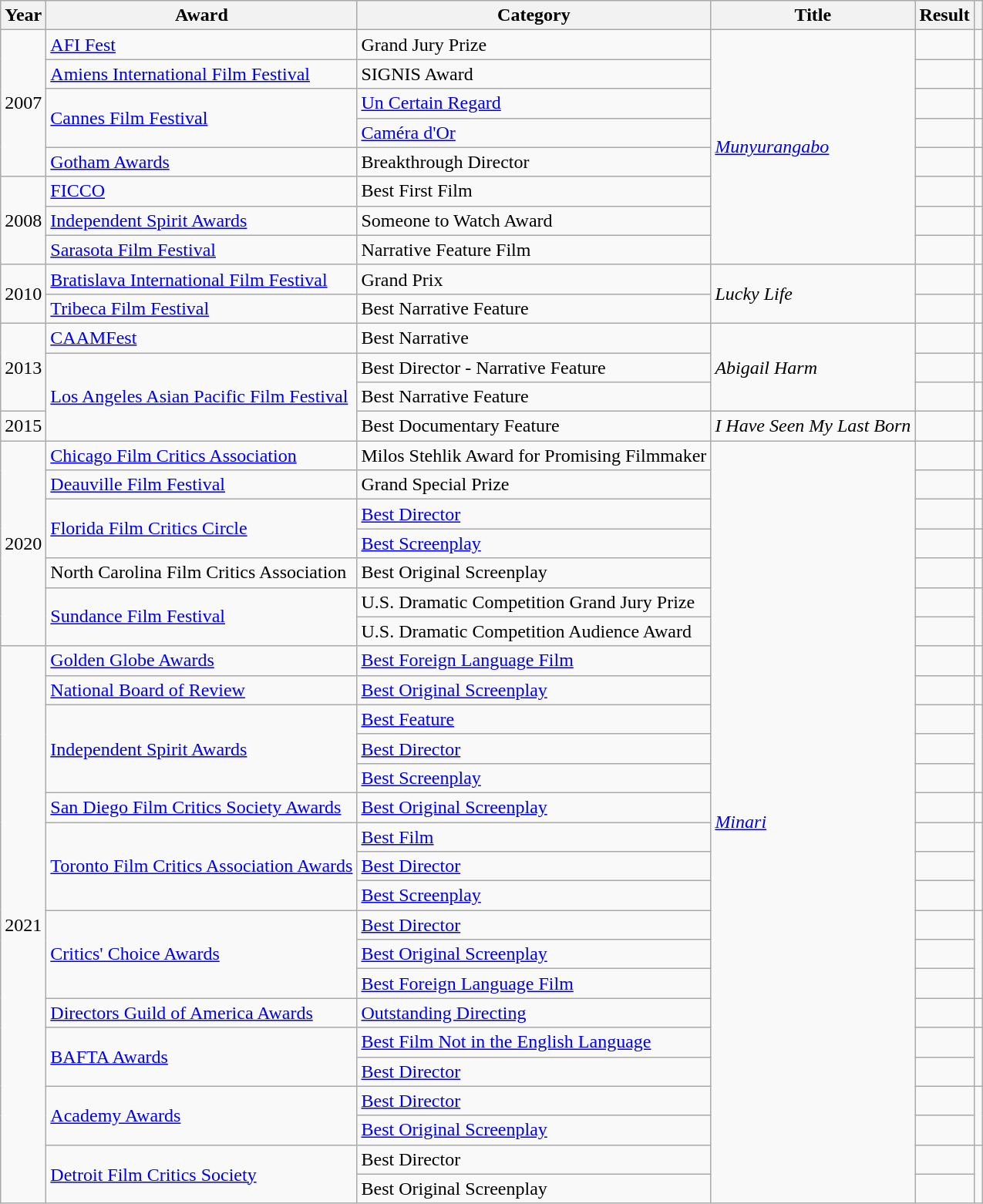<table class="wikitable plainrowheaders">
<tr>
<th>Year</th>
<th>Award</th>
<th>Category</th>
<th>Title</th>
<th>Result</th>
<th scope="col"></th>
</tr>
<tr>
<td rowspan=5>2007</td>
<td><a href='#'>AFI Fest</a></td>
<td>Grand Jury Prize</td>
<td rowspan=8><em><a href='#'>Munyurangabo</a></em></td>
<td></td>
<td></td>
</tr>
<tr>
<td><a href='#'>Amiens International Film Festival</a></td>
<td>SIGNIS Award</td>
<td></td>
<td></td>
</tr>
<tr>
<td rowspan=2><a href='#'>Cannes Film Festival</a></td>
<td><a href='#'>Un Certain Regard</a></td>
<td></td>
<td></td>
</tr>
<tr>
<td><a href='#'>Caméra d'Or</a></td>
<td></td>
<td></td>
</tr>
<tr>
<td><a href='#'>Gotham Awards</a></td>
<td>Breakthrough Director</td>
<td></td>
<td></td>
</tr>
<tr>
<td rowspan=3>2008</td>
<td><a href='#'>FICCO</a></td>
<td>Best First Film</td>
<td></td>
<td></td>
</tr>
<tr>
<td><a href='#'>Independent Spirit Awards</a></td>
<td>Someone to Watch Award</td>
<td></td>
<td></td>
</tr>
<tr>
<td><a href='#'>Sarasota Film Festival</a></td>
<td>Narrative Feature Film</td>
<td></td>
<td></td>
</tr>
<tr>
<td rowspan=2>2010</td>
<td><a href='#'>Bratislava International Film Festival</a></td>
<td>Grand Prix</td>
<td rowspan=2><em>Lucky Life</em></td>
<td></td>
<td></td>
</tr>
<tr>
<td><a href='#'>Tribeca Film Festival</a></td>
<td>Best Narrative Feature</td>
<td></td>
<td></td>
</tr>
<tr>
<td rowspan=3>2013</td>
<td><a href='#'>CAAMFest</a></td>
<td>Best Narrative</td>
<td rowspan=3><em>Abigail Harm</em></td>
<td></td>
<td></td>
</tr>
<tr>
<td rowspan=3><a href='#'>Los Angeles Asian Pacific Film Festival</a></td>
<td>Best Director - Narrative Feature</td>
<td></td>
<td></td>
</tr>
<tr>
<td>Best Narrative Feature</td>
<td></td>
<td></td>
</tr>
<tr>
<td>2015</td>
<td>Best Documentary Feature</td>
<td><em>I Have Seen My Last Born</em></td>
<td></td>
<td></td>
</tr>
<tr>
<td rowspan=7>2020</td>
<td><a href='#'>Chicago Film Critics Association</a></td>
<td>Milos Stehlik Award for Promising Filmmaker</td>
<td rowspan=26><em><a href='#'>Minari</a></em></td>
<td></td>
<td></td>
</tr>
<tr>
<td><a href='#'>Deauville Film Festival</a></td>
<td rowspan="1">Grand Special Prize</td>
<td></td>
<td></td>
</tr>
<tr>
<td rowspan=2><a href='#'>Florida Film Critics Circle</a></td>
<td><a href='#'>Best Director</a></td>
<td></td>
<td></td>
</tr>
<tr>
<td><a href='#'>Best Screenplay</a></td>
<td></td>
<td></td>
</tr>
<tr>
<td>North Carolina Film Critics Association</td>
<td>Best Original Screenplay</td>
<td></td>
<td></td>
</tr>
<tr>
<td rowspan="2"><a href='#'>Sundance Film Festival</a></td>
<td>U.S. Dramatic Competition Grand Jury Prize</td>
<td></td>
<td rowspan="2" align="center"></td>
</tr>
<tr>
<td>U.S. Dramatic Competition Audience Award</td>
<td></td>
</tr>
<tr>
<td rowspan=19>2021</td>
<td><a href='#'>Golden Globe Awards</a></td>
<td><a href='#'>Best Foreign Language Film</a></td>
<td></td>
<td align="center"></td>
</tr>
<tr>
<td><a href='#'>National Board of Review</a></td>
<td><a href='#'>Best Original Screenplay</a></td>
<td></td>
<td align="center"></td>
</tr>
<tr>
<td rowspan=3><a href='#'>Independent Spirit Awards</a></td>
<td><a href='#'>Best Feature</a></td>
<td></td>
<td rowspan=3 align=center></td>
</tr>
<tr>
<td><a href='#'>Best Director</a></td>
<td></td>
</tr>
<tr>
<td><a href='#'>Best Screenplay</a></td>
<td></td>
</tr>
<tr>
<td><a href='#'>San Diego Film Critics Society Awards</a></td>
<td><a href='#'>Best Original Screenplay</a></td>
<td></td>
<td align=center></td>
</tr>
<tr>
<td rowspan=3><a href='#'>Toronto Film Critics Association Awards</a></td>
<td><a href='#'>Best Film</a></td>
<td></td>
<td rowspan=3 align=center></td>
</tr>
<tr>
<td><a href='#'>Best Director</a></td>
<td></td>
</tr>
<tr>
<td><a href='#'>Best Screenplay</a></td>
<td></td>
</tr>
<tr>
<td rowspan="3"><a href='#'>Critics' Choice Awards</a></td>
<td><a href='#'>Best Director</a></td>
<td></td>
<td rowspan="3" align="center"></td>
</tr>
<tr>
<td><a href='#'>Best Original Screenplay</a></td>
<td></td>
</tr>
<tr>
<td><a href='#'>Best Foreign Language Film</a></td>
<td></td>
</tr>
<tr>
<td><a href='#'>Directors Guild of America Awards</a></td>
<td><a href='#'>Outstanding Directing</a></td>
<td></td>
<td align="center"></td>
</tr>
<tr>
<td rowspan="2"><a href='#'>BAFTA Awards</a></td>
<td><a href='#'>Best Film Not in the English Language</a></td>
<td></td>
<td rowspan="2"></td>
</tr>
<tr>
<td><a href='#'>Best Director</a></td>
<td></td>
</tr>
<tr>
<td rowspan="2"><a href='#'>Academy Awards</a></td>
<td><a href='#'>Best Director</a></td>
<td></td>
<td rowspan="2"></td>
</tr>
<tr>
<td><a href='#'>Best Original Screenplay</a></td>
<td></td>
</tr>
<tr>
<td rowspan="2"><a href='#'>Detroit Film Critics Society</a></td>
<td>Best Director</td>
<td></td>
<td rowspan="2" align="center"></td>
</tr>
<tr>
<td>Best Original Screenplay</td>
<td></td>
</tr>
</table>
